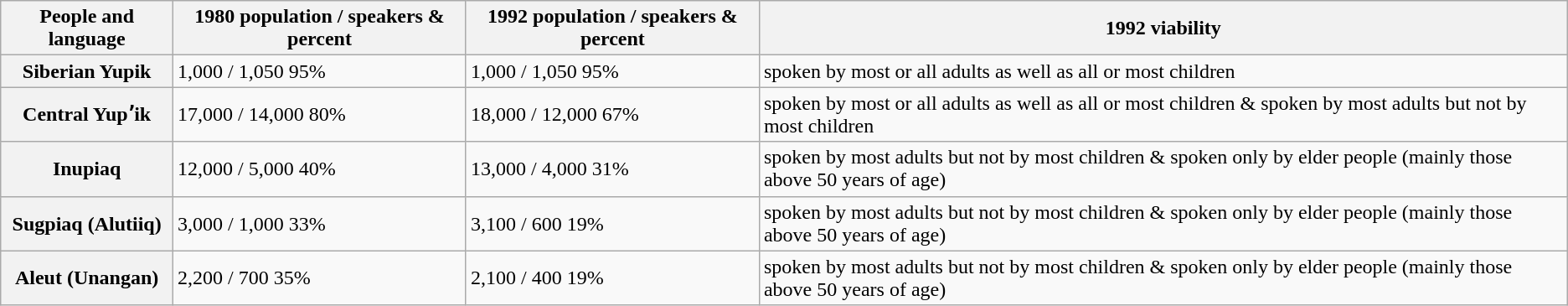<table class="wikitable">
<tr>
<th scope="col">People and language</th>
<th scope="col">1980 population / speakers & percent</th>
<th scope="col">1992 population / speakers & percent</th>
<th scope="col">1992 viability</th>
</tr>
<tr>
<th scope="row">Siberian Yupik</th>
<td>1,000 / 1,050 95%</td>
<td>1,000 / 1,050 95%</td>
<td>spoken by most or all adults as well as all or most children</td>
</tr>
<tr>
<th scope="row">Central Yupʼik</th>
<td>17,000 / 14,000 80%</td>
<td>18,000 / 12,000 67%</td>
<td>spoken by most or all adults as well as all or most children & spoken by most adults but not by most children</td>
</tr>
<tr>
<th scope="row">Inupiaq</th>
<td>12,000 / 5,000 40%</td>
<td>13,000 / 4,000 31%</td>
<td>spoken by most adults but not by most children & spoken only by elder people (mainly those above 50 years of age)</td>
</tr>
<tr>
<th scope="row">Sugpiaq (Alutiiq)</th>
<td>3,000 / 1,000 33%</td>
<td>3,100 / 600 19%</td>
<td>spoken by most adults but not by most children & spoken only by elder people (mainly those above 50 years of age)</td>
</tr>
<tr>
<th scope="row">Aleut (Unangan)</th>
<td>2,200 / 700 35%</td>
<td>2,100 / 400 19%</td>
<td>spoken by most adults but not by most children & spoken only by elder people (mainly those above 50 years of age)</td>
</tr>
</table>
